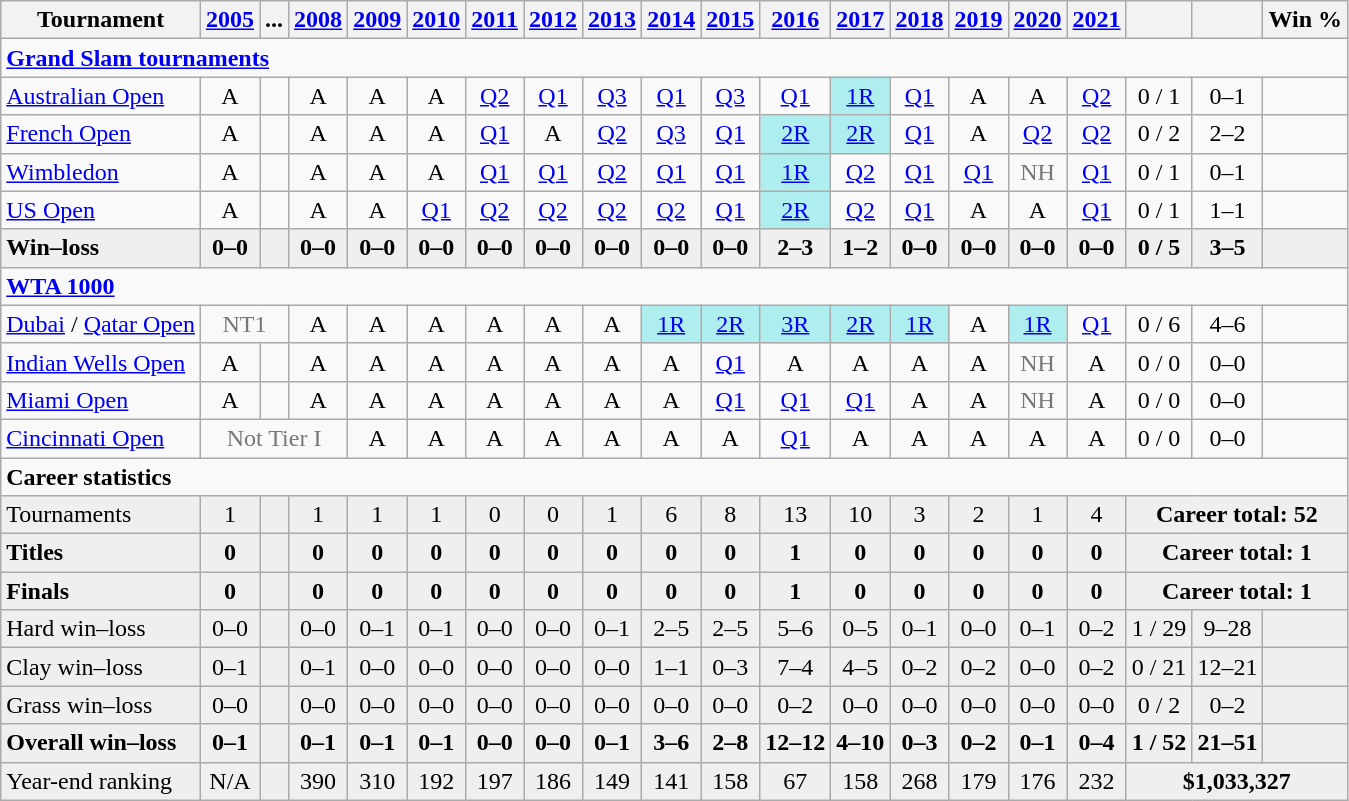<table class="wikitable nowrap" style=text-align:center>
<tr>
<th>Tournament</th>
<th><a href='#'>2005</a></th>
<th>...</th>
<th><a href='#'>2008</a></th>
<th><a href='#'>2009</a></th>
<th><a href='#'>2010</a></th>
<th><a href='#'>2011</a></th>
<th><a href='#'>2012</a></th>
<th><a href='#'>2013</a></th>
<th><a href='#'>2014</a></th>
<th><a href='#'>2015</a></th>
<th><a href='#'>2016</a></th>
<th><a href='#'>2017</a></th>
<th><a href='#'>2018</a></th>
<th><a href='#'>2019</a></th>
<th><a href='#'>2020</a></th>
<th><a href='#'>2021</a></th>
<th></th>
<th></th>
<th>Win %</th>
</tr>
<tr>
<td colspan=20 align=left><strong><a href='#'>Grand Slam tournaments</a></strong></td>
</tr>
<tr>
<td align=left><a href='#'>Australian Open</a></td>
<td>A</td>
<td></td>
<td>A</td>
<td>A</td>
<td>A</td>
<td><a href='#'>Q2</a></td>
<td><a href='#'>Q1</a></td>
<td><a href='#'>Q3</a></td>
<td><a href='#'>Q1</a></td>
<td><a href='#'>Q3</a></td>
<td><a href='#'>Q1</a></td>
<td bgcolor=afeeee><a href='#'>1R</a></td>
<td><a href='#'>Q1</a></td>
<td>A</td>
<td>A</td>
<td><a href='#'>Q2</a></td>
<td>0 / 1</td>
<td>0–1</td>
<td></td>
</tr>
<tr>
<td align=left><a href='#'>French Open</a></td>
<td>A</td>
<td></td>
<td>A</td>
<td>A</td>
<td>A</td>
<td><a href='#'>Q1</a></td>
<td>A</td>
<td><a href='#'>Q2</a></td>
<td><a href='#'>Q3</a></td>
<td><a href='#'>Q1</a></td>
<td bgcolor=afeeee><a href='#'>2R</a></td>
<td bgcolor=afeeee><a href='#'>2R</a></td>
<td><a href='#'>Q1</a></td>
<td>A</td>
<td><a href='#'>Q2</a></td>
<td><a href='#'>Q2</a></td>
<td>0 / 2</td>
<td>2–2</td>
<td></td>
</tr>
<tr>
<td align=left><a href='#'>Wimbledon</a></td>
<td>A</td>
<td></td>
<td>A</td>
<td>A</td>
<td>A</td>
<td><a href='#'>Q1</a></td>
<td><a href='#'>Q1</a></td>
<td><a href='#'>Q2</a></td>
<td><a href='#'>Q1</a></td>
<td><a href='#'>Q1</a></td>
<td bgcolor=afeeee><a href='#'>1R</a></td>
<td><a href='#'>Q2</a></td>
<td><a href='#'>Q1</a></td>
<td><a href='#'>Q1</a></td>
<td style=color:#767676>NH</td>
<td><a href='#'>Q1</a></td>
<td>0 / 1</td>
<td>0–1</td>
<td></td>
</tr>
<tr>
<td align=left><a href='#'>US Open</a></td>
<td>A</td>
<td></td>
<td>A</td>
<td>A</td>
<td><a href='#'>Q1</a></td>
<td><a href='#'>Q2</a></td>
<td><a href='#'>Q2</a></td>
<td><a href='#'>Q2</a></td>
<td><a href='#'>Q2</a></td>
<td><a href='#'>Q1</a></td>
<td bgcolor=afeeee><a href='#'>2R</a></td>
<td><a href='#'>Q2</a></td>
<td><a href='#'>Q1</a></td>
<td>A</td>
<td>A</td>
<td><a href='#'>Q1</a></td>
<td>0 / 1</td>
<td>1–1</td>
<td></td>
</tr>
<tr style=background:#efefef;font-weight:bold>
<td style=text-align:left>Win–loss</td>
<td>0–0</td>
<td></td>
<td>0–0</td>
<td>0–0</td>
<td>0–0</td>
<td>0–0</td>
<td>0–0</td>
<td>0–0</td>
<td>0–0</td>
<td>0–0</td>
<td>2–3</td>
<td>1–2</td>
<td>0–0</td>
<td>0–0</td>
<td>0–0</td>
<td>0–0</td>
<td>0 / 5</td>
<td>3–5</td>
<td></td>
</tr>
<tr>
<td colspan=20 align=left><strong><a href='#'>WTA 1000</a></strong></td>
</tr>
<tr>
<td align=left><a href='#'>Dubai</a> / <a href='#'>Qatar Open</a></td>
<td colspan=2 style=color:#767676>NT1</td>
<td>A</td>
<td>A</td>
<td>A</td>
<td>A</td>
<td>A</td>
<td>A</td>
<td bgcolor=afeeee><a href='#'>1R</a></td>
<td bgcolor=afeeee><a href='#'>2R</a></td>
<td bgcolor=afeeee><a href='#'>3R</a></td>
<td bgcolor=afeeee><a href='#'>2R</a></td>
<td bgcolor=afeeee><a href='#'>1R</a></td>
<td>A</td>
<td bgcolor=afeeee><a href='#'>1R</a></td>
<td><a href='#'>Q1</a></td>
<td>0 / 6</td>
<td>4–6</td>
<td></td>
</tr>
<tr>
<td align=left><a href='#'>Indian Wells Open</a></td>
<td>A</td>
<td></td>
<td>A</td>
<td>A</td>
<td>A</td>
<td>A</td>
<td>A</td>
<td>A</td>
<td>A</td>
<td><a href='#'>Q1</a></td>
<td>A</td>
<td>A</td>
<td>A</td>
<td>A</td>
<td style=color:#767676>NH</td>
<td>A</td>
<td>0 / 0</td>
<td>0–0</td>
<td></td>
</tr>
<tr>
<td align=left><a href='#'>Miami Open</a></td>
<td>A</td>
<td></td>
<td>A</td>
<td>A</td>
<td>A</td>
<td>A</td>
<td>A</td>
<td>A</td>
<td>A</td>
<td><a href='#'>Q1</a></td>
<td><a href='#'>Q1</a></td>
<td><a href='#'>Q1</a></td>
<td>A</td>
<td>A</td>
<td style=color:#767676>NH</td>
<td>A</td>
<td>0 / 0</td>
<td>0–0</td>
<td></td>
</tr>
<tr>
<td align=left><a href='#'>Cincinnati Open</a></td>
<td colspan=3 style=color:#767676>Not Tier I</td>
<td>A</td>
<td>A</td>
<td>A</td>
<td>A</td>
<td>A</td>
<td>A</td>
<td>A</td>
<td><a href='#'>Q1</a></td>
<td>A</td>
<td>A</td>
<td>A</td>
<td>A</td>
<td>A</td>
<td>0 / 0</td>
<td>0–0</td>
<td></td>
</tr>
<tr>
<td colspan=20 align=left><strong>Career statistics</strong></td>
</tr>
<tr style=background:#efefef>
<td align=left>Tournaments</td>
<td>1</td>
<td></td>
<td>1</td>
<td>1</td>
<td>1</td>
<td>0</td>
<td>0</td>
<td>1</td>
<td>6</td>
<td>8</td>
<td>13</td>
<td>10</td>
<td>3</td>
<td>2</td>
<td>1</td>
<td>4</td>
<td colspan=3><strong>Career total: 52</strong></td>
</tr>
<tr style=background:#efefef;font-weight:bold>
<td align=left>Titles</td>
<td>0</td>
<td></td>
<td>0</td>
<td>0</td>
<td>0</td>
<td>0</td>
<td>0</td>
<td>0</td>
<td>0</td>
<td>0</td>
<td>1</td>
<td>0</td>
<td>0</td>
<td>0</td>
<td>0</td>
<td>0</td>
<td colspan=3>Career total: 1</td>
</tr>
<tr style=background:#efefef;font-weight:bold>
<td align=left>Finals</td>
<td>0</td>
<td></td>
<td>0</td>
<td>0</td>
<td>0</td>
<td>0</td>
<td>0</td>
<td>0</td>
<td>0</td>
<td>0</td>
<td>1</td>
<td>0</td>
<td>0</td>
<td>0</td>
<td>0</td>
<td>0</td>
<td colspan=3>Career total: 1</td>
</tr>
<tr style=background:#efefef>
<td align=left>Hard win–loss</td>
<td>0–0</td>
<td></td>
<td>0–0</td>
<td>0–1</td>
<td>0–1</td>
<td>0–0</td>
<td>0–0</td>
<td>0–1</td>
<td>2–5</td>
<td>2–5</td>
<td>5–6</td>
<td>0–5</td>
<td>0–1</td>
<td>0–0</td>
<td>0–1</td>
<td>0–2</td>
<td>1 / 29</td>
<td>9–28</td>
<td></td>
</tr>
<tr style=background:#efefef>
<td align=left>Clay win–loss</td>
<td>0–1</td>
<td></td>
<td>0–1</td>
<td>0–0</td>
<td>0–0</td>
<td>0–0</td>
<td>0–0</td>
<td>0–0</td>
<td>1–1</td>
<td>0–3</td>
<td>7–4</td>
<td>4–5</td>
<td>0–2</td>
<td>0–2</td>
<td>0–0</td>
<td>0–2</td>
<td>0 / 21</td>
<td>12–21</td>
<td></td>
</tr>
<tr style=background:#efefef>
<td align=left>Grass win–loss</td>
<td>0–0</td>
<td></td>
<td>0–0</td>
<td>0–0</td>
<td>0–0</td>
<td>0–0</td>
<td>0–0</td>
<td>0–0</td>
<td>0–0</td>
<td>0–0</td>
<td>0–2</td>
<td>0–0</td>
<td>0–0</td>
<td>0–0</td>
<td>0–0</td>
<td>0–0</td>
<td>0 / 2</td>
<td>0–2</td>
<td></td>
</tr>
<tr style=background:#efefef;font-weight:bold>
<td align=left>Overall win–loss</td>
<td>0–1</td>
<td></td>
<td>0–1</td>
<td>0–1</td>
<td>0–1</td>
<td>0–0</td>
<td>0–0</td>
<td>0–1</td>
<td>3–6</td>
<td>2–8</td>
<td>12–12</td>
<td>4–10</td>
<td>0–3</td>
<td>0–2</td>
<td>0–1</td>
<td>0–4</td>
<td>1 / 52</td>
<td>21–51</td>
<td></td>
</tr>
<tr style=background:#efefef>
<td align=left>Year-end ranking</td>
<td>N/A</td>
<td></td>
<td>390</td>
<td>310</td>
<td>192</td>
<td>197</td>
<td>186</td>
<td>149</td>
<td>141</td>
<td>158</td>
<td>67</td>
<td>158</td>
<td>268</td>
<td>179</td>
<td>176</td>
<td>232</td>
<td colspan=3><strong>$1,033,327</strong></td>
</tr>
</table>
